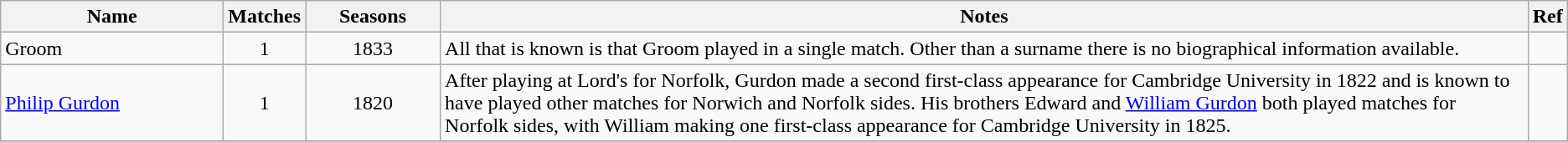<table class="wikitable">
<tr>
<th style="width:170px">Name</th>
<th>Matches</th>
<th style="width: 100px">Seasons</th>
<th>Notes</th>
<th>Ref</th>
</tr>
<tr>
<td>Groom</td>
<td align=center>1</td>
<td align=center>1833</td>
<td>All that is known is that Groom played in a single match. Other than a surname there is no biographical information available.</td>
<td></td>
</tr>
<tr>
<td><a href='#'>Philip Gurdon</a></td>
<td align=center>1</td>
<td align=center>1820</td>
<td>After playing at Lord's for Norfolk, Gurdon made a second first-class appearance for Cambridge University in 1822 and is known to have played other matches for Norwich and Norfolk sides. His brothers Edward and <a href='#'>William Gurdon</a> both played matches for Norfolk sides, with William making one first-class appearance for Cambridge University in 1825.</td>
<td></td>
</tr>
<tr>
</tr>
</table>
